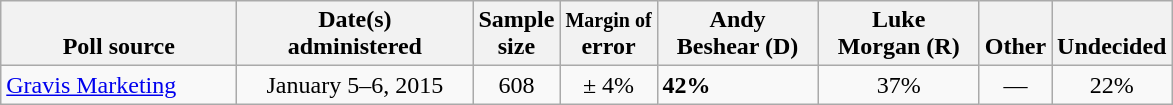<table class="wikitable">
<tr valign= bottom>
<th style="width:150px;">Poll source</th>
<th style="width:150px;">Date(s)<br>administered</th>
<th class=small>Sample<br>size</th>
<th><small>Margin of</small><br>error</th>
<th style="width:100px;">Andy<br>Beshear (D)</th>
<th style="width:100px;">Luke<br>Morgan (R)</th>
<th style="width:40px;">Other</th>
<th style="width:40px;">Undecided</th>
</tr>
<tr>
<td><a href='#'>Gravis Marketing</a></td>
<td align=center>January 5–6, 2015</td>
<td align=center>608</td>
<td align=center>± 4%</td>
<td><strong>42%</strong></td>
<td align=center>37%</td>
<td align=center>—</td>
<td align=center>22%</td>
</tr>
</table>
